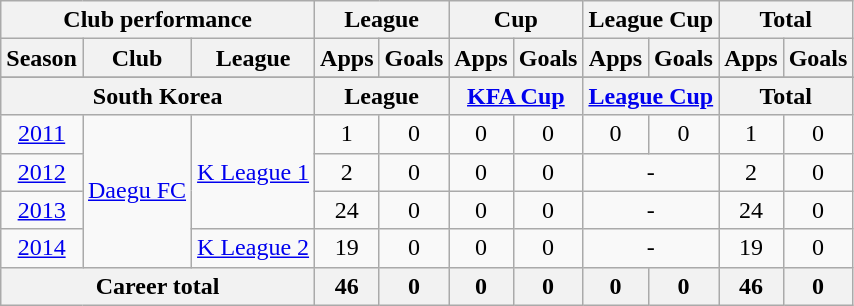<table class="wikitable" style="text-align:center">
<tr>
<th colspan=3>Club performance</th>
<th colspan=2>League</th>
<th colspan=2>Cup</th>
<th colspan=2>League Cup</th>
<th colspan=2>Total</th>
</tr>
<tr>
<th>Season</th>
<th>Club</th>
<th>League</th>
<th>Apps</th>
<th>Goals</th>
<th>Apps</th>
<th>Goals</th>
<th>Apps</th>
<th>Goals</th>
<th>Apps</th>
<th>Goals</th>
</tr>
<tr>
</tr>
<tr>
<th colspan=3>South Korea</th>
<th colspan=2>League</th>
<th colspan=2><a href='#'>KFA Cup</a></th>
<th colspan=2><a href='#'>League Cup</a></th>
<th colspan=2>Total</th>
</tr>
<tr>
<td><a href='#'>2011</a></td>
<td rowspan="4"><a href='#'>Daegu FC</a></td>
<td rowspan="3"><a href='#'>K League 1</a></td>
<td>1</td>
<td>0</td>
<td>0</td>
<td>0</td>
<td>0</td>
<td>0</td>
<td>1</td>
<td>0</td>
</tr>
<tr>
<td><a href='#'>2012</a></td>
<td>2</td>
<td>0</td>
<td>0</td>
<td>0</td>
<td colspan="2">-</td>
<td>2</td>
<td>0</td>
</tr>
<tr>
<td><a href='#'>2013</a></td>
<td>24</td>
<td>0</td>
<td>0</td>
<td>0</td>
<td colspan="2">-</td>
<td>24</td>
<td>0</td>
</tr>
<tr>
<td><a href='#'>2014</a></td>
<td rowspan="1"><a href='#'>K League 2</a></td>
<td>19</td>
<td>0</td>
<td>0</td>
<td>0</td>
<td colspan="2">-</td>
<td>19</td>
<td>0</td>
</tr>
<tr>
<th colspan=3>Career total</th>
<th>46</th>
<th>0</th>
<th>0</th>
<th>0</th>
<th>0</th>
<th>0</th>
<th>46</th>
<th>0</th>
</tr>
</table>
